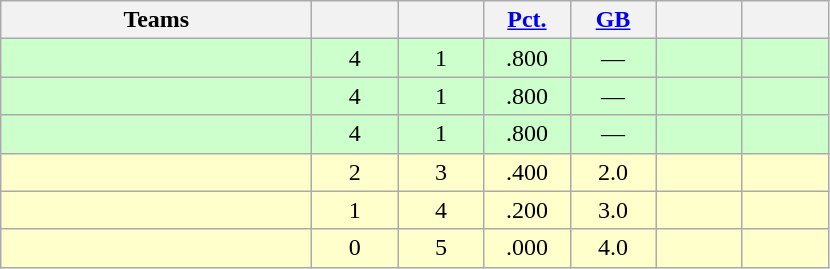<table class="wikitable" style="text-align:center;">
<tr>
<th width=200px>Teams</th>
<th width=50px></th>
<th width=50px></th>
<th width=50px><a href='#'>Pct.</a></th>
<th width=50px><a href='#'>GB</a></th>
<th width=50px></th>
<th width=50px></th>
</tr>
<tr style="background-color:#ccffcc">
<td align=left></td>
<td>4</td>
<td>1</td>
<td>.800</td>
<td>—</td>
<td></td>
<td></td>
</tr>
<tr style="background-color:#ccffcc">
<td align=left></td>
<td>4</td>
<td>1</td>
<td>.800</td>
<td>—</td>
<td></td>
<td></td>
</tr>
<tr style="background-color:#ccffcc">
<td align=left></td>
<td>4</td>
<td>1</td>
<td>.800</td>
<td>—</td>
<td></td>
<td></td>
</tr>
<tr style="background-color:#ffffcc">
<td align=left></td>
<td>2</td>
<td>3</td>
<td>.400</td>
<td>2.0</td>
<td></td>
<td></td>
</tr>
<tr style="background-color:#ffffcc">
<td align=left></td>
<td>1</td>
<td>4</td>
<td>.200</td>
<td>3.0</td>
<td></td>
<td></td>
</tr>
<tr style="background-color:#ffffcc">
<td align=left></td>
<td>0</td>
<td>5</td>
<td>.000</td>
<td>4.0</td>
<td></td>
<td></td>
</tr>
</table>
